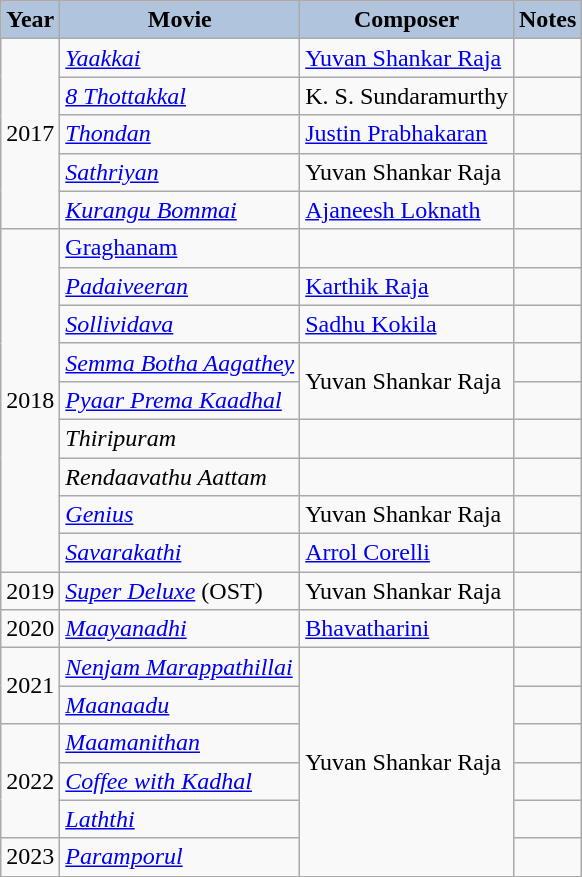<table class="wikitable sortable">
<tr>
<th style="background:#B0C4DE;">Year</th>
<th style="background:#B0C4DE;">Movie</th>
<th style="background:#B0C4DE;">Composer</th>
<th style="background:#B0C4DE;">Notes</th>
</tr>
<tr>
<td rowspan="5">2017</td>
<td><em><a href='#'>Yaakkai</a></em></td>
<td><a href='#'>Yuvan Shankar Raja</a></td>
<td></td>
</tr>
<tr>
<td><em><a href='#'>8 Thottakkal</a></em></td>
<td>K. S. Sundaramurthy</td>
<td></td>
</tr>
<tr>
<td><a href='#'><em>Thondan</em></a></td>
<td><a href='#'>Justin Prabhakaran</a></td>
<td></td>
</tr>
<tr>
<td><a href='#'><em>Sathriyan</em></a></td>
<td>Yuvan Shankar Raja</td>
<td></td>
</tr>
<tr>
<td><em><a href='#'>Kurangu Bommai</a></em></td>
<td><a href='#'>Ajaneesh Loknath</a></td>
<td></td>
</tr>
<tr>
<td rowspan="9">2018</td>
<td><a href='#'>Graghanam</a></td>
<td></td>
<td></td>
</tr>
<tr>
<td><em><a href='#'>Padaiveeran</a></em></td>
<td><a href='#'>Karthik Raja</a></td>
<td></td>
</tr>
<tr>
<td><em><a href='#'>Sollividava</a></em></td>
<td><a href='#'>Sadhu Kokila</a></td>
<td></td>
</tr>
<tr>
<td><em><a href='#'>Semma Botha Aagathey</a></em></td>
<td rowspan="2">Yuvan Shankar Raja</td>
<td></td>
</tr>
<tr>
<td><em><a href='#'>Pyaar Prema Kaadhal</a></em></td>
<td></td>
</tr>
<tr>
<td><em>Thiripuram</em></td>
<td></td>
<td></td>
</tr>
<tr>
<td><em>Rendaavathu Aattam</em></td>
<td></td>
<td></td>
</tr>
<tr>
<td><a href='#'><em>Genius</em></a></td>
<td>Yuvan Shankar Raja</td>
<td></td>
</tr>
<tr>
<td><em><a href='#'>Savarakathi</a></em></td>
<td><a href='#'>Arrol Corelli</a></td>
<td></td>
</tr>
<tr>
<td>2019</td>
<td><a href='#'><em>Super Deluxe</em></a> (OST)</td>
<td>Yuvan Shankar Raja</td>
<td></td>
</tr>
<tr>
<td>2020</td>
<td><em><a href='#'>Maayanadhi</a></em></td>
<td><a href='#'>Bhavatharini</a></td>
<td></td>
</tr>
<tr>
<td rowspan="2">2021</td>
<td><a href='#'><em>Nenjam Marappathillai</em></a></td>
<td rowspan="6">Yuvan Shankar Raja</td>
<td></td>
</tr>
<tr>
<td><em><a href='#'>Maanaadu</a></em></td>
<td></td>
</tr>
<tr>
<td rowspan="3">2022</td>
<td><a href='#'><em>Maamanithan</em></a></td>
<td></td>
</tr>
<tr>
<td><em><a href='#'>Coffee with Kadhal</a></em></td>
<td></td>
</tr>
<tr>
<td><em><a href='#'>Laththi</a></em></td>
<td></td>
</tr>
<tr>
<td>2023</td>
<td><a href='#'><em>Paramporul</em></a></td>
<td></td>
</tr>
</table>
